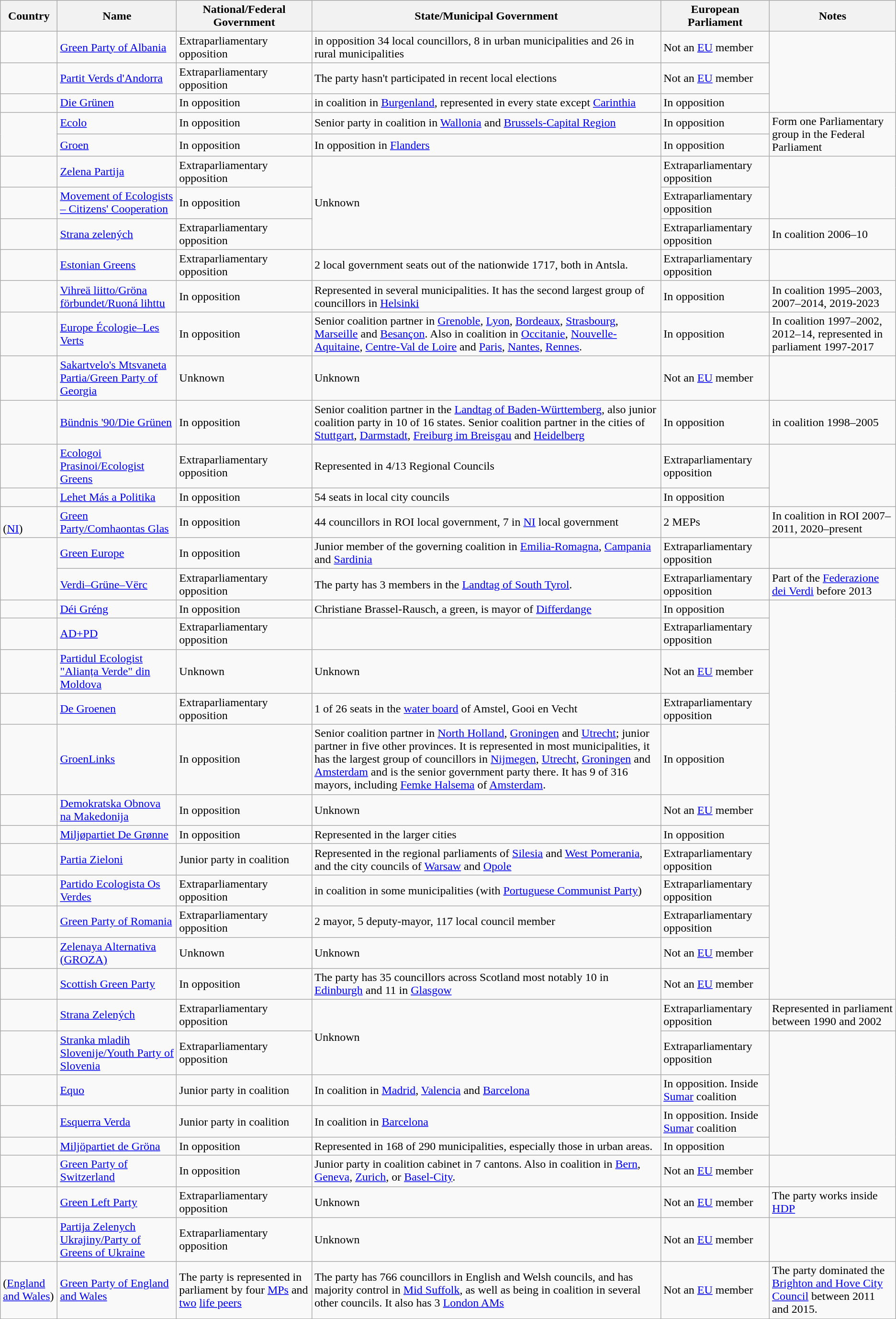<table class="wikitable">
<tr ">
<th>Country</th>
<th>Name</th>
<th>National/Federal Government</th>
<th>State/Municipal Government</th>
<th>European Parliament</th>
<th>Notes</th>
</tr>
<tr>
<td></td>
<td><a href='#'>Green Party of Albania</a></td>
<td>Extraparliamentary opposition</td>
<td> in opposition 34 local councillors, 8 in urban municipalities and 26 in rural municipalities</td>
<td>Not an <a href='#'>EU</a> member</td>
<td rowspan="3"></td>
</tr>
<tr>
<td></td>
<td><a href='#'>Partit Verds d'Andorra</a></td>
<td>Extraparliamentary opposition</td>
<td>The party hasn't participated in recent local elections</td>
<td>Not an <a href='#'>EU</a> member</td>
</tr>
<tr>
<td></td>
<td><a href='#'>Die Grünen</a></td>
<td> In opposition</td>
<td> in coalition in <a href='#'>Burgenland</a>, represented in every state except <a href='#'>Carinthia</a></td>
<td> In opposition</td>
</tr>
<tr>
<td rowspan="2"></td>
<td><a href='#'>Ecolo</a></td>
<td> In opposition</td>
<td> Senior party in coalition in <a href='#'>Wallonia</a> and <a href='#'>Brussels-Capital Region</a></td>
<td> In opposition</td>
<td rowspan=2>Form one Parliamentary group in the Federal Parliament</td>
</tr>
<tr>
<td><a href='#'>Groen</a></td>
<td> In opposition</td>
<td> In opposition in <a href='#'>Flanders</a></td>
<td> In opposition</td>
</tr>
<tr>
<td></td>
<td><a href='#'>Zelena Partija</a></td>
<td>Extraparliamentary opposition</td>
<td rowspan="3">Unknown</td>
<td>Extraparliamentary opposition</td>
<td rowspan="2"></td>
</tr>
<tr>
<td></td>
<td><a href='#'>Movement of Ecologists – Citizens' Cooperation</a></td>
<td> In opposition</td>
<td>Extraparliamentary opposition</td>
</tr>
<tr>
<td></td>
<td><a href='#'>Strana zelených</a></td>
<td>Extraparliamentary opposition</td>
<td>Extraparliamentary opposition</td>
<td>In coalition 2006–10</td>
</tr>
<tr>
<td></td>
<td><a href='#'>Estonian Greens</a></td>
<td>Extraparliamentary opposition</td>
<td>2 local government seats out of the nationwide 1717, both in Antsla.</td>
<td>Extraparliamentary opposition</td>
<td></td>
</tr>
<tr>
<td></td>
<td><a href='#'>Vihreä liitto/Gröna förbundet/Ruoná lihttu</a></td>
<td> In opposition</td>
<td> Represented in several municipalities. It has the second largest group of councillors in <a href='#'>Helsinki</a></td>
<td> In opposition</td>
<td>In coalition 1995–2003, 2007–2014, 2019-2023</td>
</tr>
<tr>
<td></td>
<td><a href='#'>Europe Écologie–Les Verts</a></td>
<td> In opposition</td>
<td> Senior coalition partner in <a href='#'>Grenoble</a>, <a href='#'>Lyon</a>, <a href='#'>Bordeaux</a>, <a href='#'>Strasbourg</a>, <a href='#'>Marseille</a> and <a href='#'>Besançon</a>. Also in coalition in <a href='#'>Occitanie</a>, <a href='#'>Nouvelle-Aquitaine</a>, <a href='#'>Centre-Val de Loire</a> and <a href='#'>Paris</a>, <a href='#'>Nantes</a>, <a href='#'>Rennes</a>.</td>
<td> In opposition</td>
<td>In coalition 1997–2002, 2012–14, represented in parliament 1997-2017</td>
</tr>
<tr>
<td></td>
<td><a href='#'>Sakartvelo's Mtsvaneta Partia/Green Party of Georgia</a></td>
<td>Unknown</td>
<td>Unknown</td>
<td>Not an <a href='#'>EU</a> member</td>
<td></td>
</tr>
<tr>
<td></td>
<td><a href='#'>Bündnis '90/Die Grünen</a></td>
<td> In opposition</td>
<td> Senior coalition partner in the <a href='#'>Landtag of Baden-Württemberg</a>, also junior coalition party in 10 of 16 states. Senior coalition partner in the cities of <a href='#'>Stuttgart</a>, <a href='#'>Darmstadt</a>, <a href='#'>Freiburg im Breisgau</a> and <a href='#'>Heidelberg</a></td>
<td> In opposition</td>
<td>in coalition 1998–2005</td>
</tr>
<tr>
<td></td>
<td><a href='#'>Ecologoi Prasinoi/Ecologist Greens</a></td>
<td>Extraparliamentary opposition</td>
<td> Represented in 4/13 Regional Councils</td>
<td>Extraparliamentary opposition</td>
<td rowspan="2"></td>
</tr>
<tr>
<td></td>
<td><a href='#'>Lehet Más a Politika</a></td>
<td> In opposition</td>
<td> 54 seats in local city councils</td>
<td> In opposition</td>
</tr>
<tr>
<td><br> (<a href='#'>NI</a>)</td>
<td><a href='#'>Green Party/Comhaontas Glas</a></td>
<td> In opposition</td>
<td> 44 councillors in ROI local government, 7 in <a href='#'>NI</a> local government</td>
<td>2 MEPs</td>
<td>In coalition in ROI 2007–2011, 2020–present</td>
</tr>
<tr>
<td rowspan="2"></td>
<td><a href='#'>Green Europe</a></td>
<td> In opposition</td>
<td> Junior member of the governing coalition in <a href='#'>Emilia-Romagna</a>, <a href='#'>Campania</a> and <a href='#'>Sardinia</a></td>
<td>Extraparliamentary opposition</td>
<td></td>
</tr>
<tr>
<td><a href='#'>Verdi–Grüne–Vërc</a></td>
<td>Extraparliamentary opposition</td>
<td> The party has 3 members in the <a href='#'>Landtag of South Tyrol</a>.</td>
<td>Extraparliamentary opposition</td>
<td>Part of the <a href='#'>Federazione dei Verdi</a> before 2013</td>
</tr>
<tr>
<td></td>
<td><a href='#'>Déi Gréng</a></td>
<td> In opposition</td>
<td> Christiane Brassel-Rausch, a green, is mayor of <a href='#'>Differdange</a></td>
<td> In opposition</td>
<td rowspan="12"></td>
</tr>
<tr>
<td></td>
<td><a href='#'>AD+PD</a></td>
<td>Extraparliamentary opposition</td>
<td></td>
<td>Extraparliamentary opposition</td>
</tr>
<tr>
<td></td>
<td><a href='#'>Partidul Ecologist "Alianța Verde" din Moldova</a></td>
<td>Unknown</td>
<td>Unknown</td>
<td>Not an <a href='#'>EU</a> member</td>
</tr>
<tr>
<td></td>
<td><a href='#'>De Groenen</a></td>
<td>Extraparliamentary opposition</td>
<td> 1 of 26 seats in the <a href='#'>water board</a> of Amstel, Gooi en Vecht</td>
<td>Extraparliamentary opposition</td>
</tr>
<tr>
<td></td>
<td><a href='#'>GroenLinks</a></td>
<td> In opposition</td>
<td> Senior coalition partner in <a href='#'>North Holland</a>, <a href='#'>Groningen</a> and <a href='#'>Utrecht</a>; junior partner in five other provinces. It is represented in most municipalities, it has the largest group of councillors in <a href='#'>Nijmegen</a>, <a href='#'>Utrecht</a>, <a href='#'>Groningen</a> and <a href='#'>Amsterdam</a> and is the senior government party there. It has 9 of 316 mayors, including <a href='#'>Femke Halsema</a> of <a href='#'>Amsterdam</a>.</td>
<td> In opposition</td>
</tr>
<tr>
<td></td>
<td><a href='#'>Demokratska Obnova na Makedonija</a></td>
<td> In opposition</td>
<td>Unknown</td>
<td>Not an <a href='#'>EU</a> member</td>
</tr>
<tr>
<td></td>
<td><a href='#'>Miljøpartiet De Grønne</a></td>
<td> In opposition</td>
<td> Represented in the larger cities</td>
<td> In opposition</td>
</tr>
<tr>
<td></td>
<td><a href='#'>Partia Zieloni</a></td>
<td> Junior party in coalition</td>
<td> Represented in the regional parliaments of <a href='#'>Silesia</a> and <a href='#'>West Pomerania</a>, and the city councils of <a href='#'>Warsaw</a> and <a href='#'>Opole</a></td>
<td>Extraparliamentary opposition</td>
</tr>
<tr>
<td></td>
<td><a href='#'>Partido Ecologista Os Verdes</a></td>
<td>Extraparliamentary opposition</td>
<td> in coalition in some municipalities (with <a href='#'>Portuguese Communist Party</a>)</td>
<td>Extraparliamentary opposition</td>
</tr>
<tr>
<td></td>
<td><a href='#'>Green Party of Romania</a></td>
<td>Extraparliamentary opposition</td>
<td>2 mayor, 5 deputy-mayor, 117 local council member</td>
<td>Extraparliamentary opposition</td>
</tr>
<tr>
<td></td>
<td><a href='#'>Zelenaya Alternativa (GROZA)</a></td>
<td>Unknown</td>
<td>Unknown</td>
<td>Not an <a href='#'>EU</a> member</td>
</tr>
<tr>
<td></td>
<td><a href='#'>Scottish Green Party</a></td>
<td> In opposition</td>
<td> The party has 35 councillors across Scotland most notably 10 in <a href='#'> Edinburgh</a> and 11 in <a href='#'> Glasgow</a></td>
<td>Not an <a href='#'>EU</a> member</td>
</tr>
<tr>
<td></td>
<td><a href='#'>Strana Zelených</a></td>
<td>Extraparliamentary opposition</td>
<td rowspan="2">Unknown</td>
<td>Extraparliamentary opposition</td>
<td>Represented in parliament between 1990 and 2002</td>
</tr>
<tr>
<td></td>
<td><a href='#'>Stranka mladih Slovenije/Youth Party of Slovenia</a></td>
<td>Extraparliamentary opposition</td>
<td>Extraparliamentary opposition</td>
<td rowspan="4"></td>
</tr>
<tr>
<td></td>
<td><a href='#'>Equo</a></td>
<td> Junior party in coalition</td>
<td> In coalition in <a href='#'>Madrid</a>, <a href='#'>Valencia</a> and <a href='#'>Barcelona</a></td>
<td> In opposition. Inside <a href='#'>Sumar</a> coalition</td>
</tr>
<tr>
<td> </td>
<td><a href='#'>Esquerra Verda</a></td>
<td> Junior party in coalition</td>
<td> In coalition in <a href='#'>Barcelona</a></td>
<td> In opposition. Inside <a href='#'>Sumar</a> coalition</td>
</tr>
<tr>
<td></td>
<td><a href='#'>Miljöpartiet de Gröna</a></td>
<td> In opposition</td>
<td> Represented in 168 of 290 municipalities, especially those in urban areas.</td>
<td> In opposition</td>
</tr>
<tr>
<td></td>
<td><a href='#'>Green Party of Switzerland</a></td>
<td> In opposition</td>
<td> Junior party in coalition cabinet in 7 cantons. Also in coalition in <a href='#'>Bern</a>, <a href='#'>Geneva</a>, <a href='#'>Zurich</a>, or <a href='#'>Basel-City</a>.</td>
<td>Not an <a href='#'>EU</a> member</td>
</tr>
<tr>
<td></td>
<td><a href='#'>Green Left Party</a></td>
<td>Extraparliamentary opposition</td>
<td>Unknown</td>
<td>Not an <a href='#'>EU</a> member</td>
<td>The party works inside <a href='#'>HDP</a></td>
</tr>
<tr>
<td></td>
<td><a href='#'>Partija Zelenych Ukrajiny/Party of Greens of Ukraine</a></td>
<td>Extraparliamentary opposition</td>
<td>Unknown</td>
<td>Not an <a href='#'>EU</a> member</td>
</tr>
<tr>
<td> (<a href='#'>England and Wales</a>)</td>
<td><a href='#'>Green Party of England and Wales</a></td>
<td> The party is represented in parliament by four <a href='#'>MPs</a> and <a href='#'>two</a> <a href='#'>life peers</a></td>
<td> The party has 766 councillors in English and Welsh councils, and has majority control in <a href='#'>Mid Suffolk</a>, as well as being in coalition in several other councils. It also has 3 <a href='#'>London AMs</a></td>
<td>Not an <a href='#'>EU</a> member</td>
<td>The party dominated the <a href='#'>Brighton and Hove City Council</a> between 2011 and 2015.</td>
</tr>
</table>
